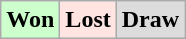<table class="wikitable">
<tr>
<td bgcolor="#ccffcc"><strong>Won</strong></td>
<td bgcolor="FFE4E1"><strong>Lost</strong></td>
<td bgcolor="DCDCDC"><strong>Draw</strong></td>
</tr>
</table>
